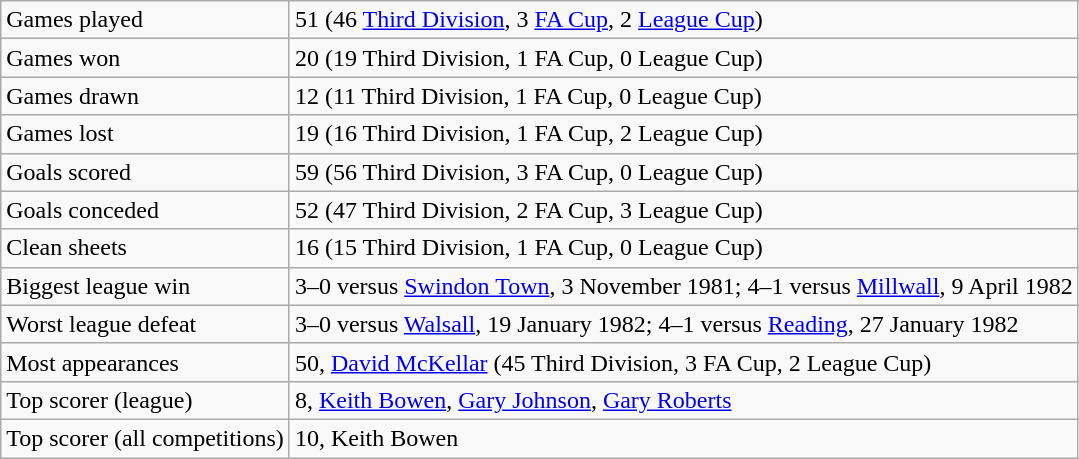<table class="wikitable">
<tr>
<td>Games played</td>
<td>51 (46 <a href='#'>Third Division</a>, 3 <a href='#'>FA Cup</a>, 2 <a href='#'>League Cup</a>)</td>
</tr>
<tr>
<td>Games won</td>
<td>20 (19 Third Division, 1 FA Cup, 0 League Cup)</td>
</tr>
<tr>
<td>Games drawn</td>
<td>12 (11 Third Division, 1 FA Cup, 0 League Cup)</td>
</tr>
<tr>
<td>Games lost</td>
<td>19 (16 Third Division, 1 FA Cup, 2 League Cup)</td>
</tr>
<tr>
<td>Goals scored</td>
<td>59 (56 Third Division, 3 FA Cup, 0 League Cup)</td>
</tr>
<tr>
<td>Goals conceded</td>
<td>52 (47 Third Division, 2 FA Cup, 3 League Cup)</td>
</tr>
<tr>
<td>Clean sheets</td>
<td>16 (15 Third Division, 1 FA Cup, 0 League Cup)</td>
</tr>
<tr>
<td>Biggest league win</td>
<td>3–0 versus <a href='#'>Swindon Town</a>, 3 November 1981; 4–1 versus <a href='#'>Millwall</a>, 9 April 1982</td>
</tr>
<tr>
<td>Worst league defeat</td>
<td>3–0 versus <a href='#'>Walsall</a>, 19 January 1982; 4–1 versus <a href='#'>Reading</a>, 27 January 1982</td>
</tr>
<tr>
<td>Most appearances</td>
<td>50, <a href='#'>David McKellar</a> (45 Third Division, 3 FA Cup, 2 League Cup)</td>
</tr>
<tr>
<td>Top scorer (league)</td>
<td>8, <a href='#'>Keith Bowen</a>, <a href='#'>Gary Johnson</a>, <a href='#'>Gary Roberts</a></td>
</tr>
<tr>
<td>Top scorer (all competitions)</td>
<td>10, Keith Bowen</td>
</tr>
</table>
